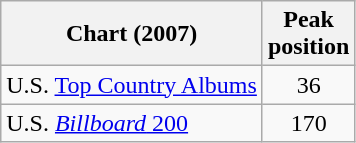<table class="wikitable">
<tr>
<th>Chart (2007)</th>
<th>Peak<br>position</th>
</tr>
<tr>
<td>U.S. <a href='#'>Top Country Albums</a></td>
<td align="center">36</td>
</tr>
<tr>
<td>U.S. <a href='#'><em>Billboard</em> 200</a></td>
<td align="center">170</td>
</tr>
</table>
